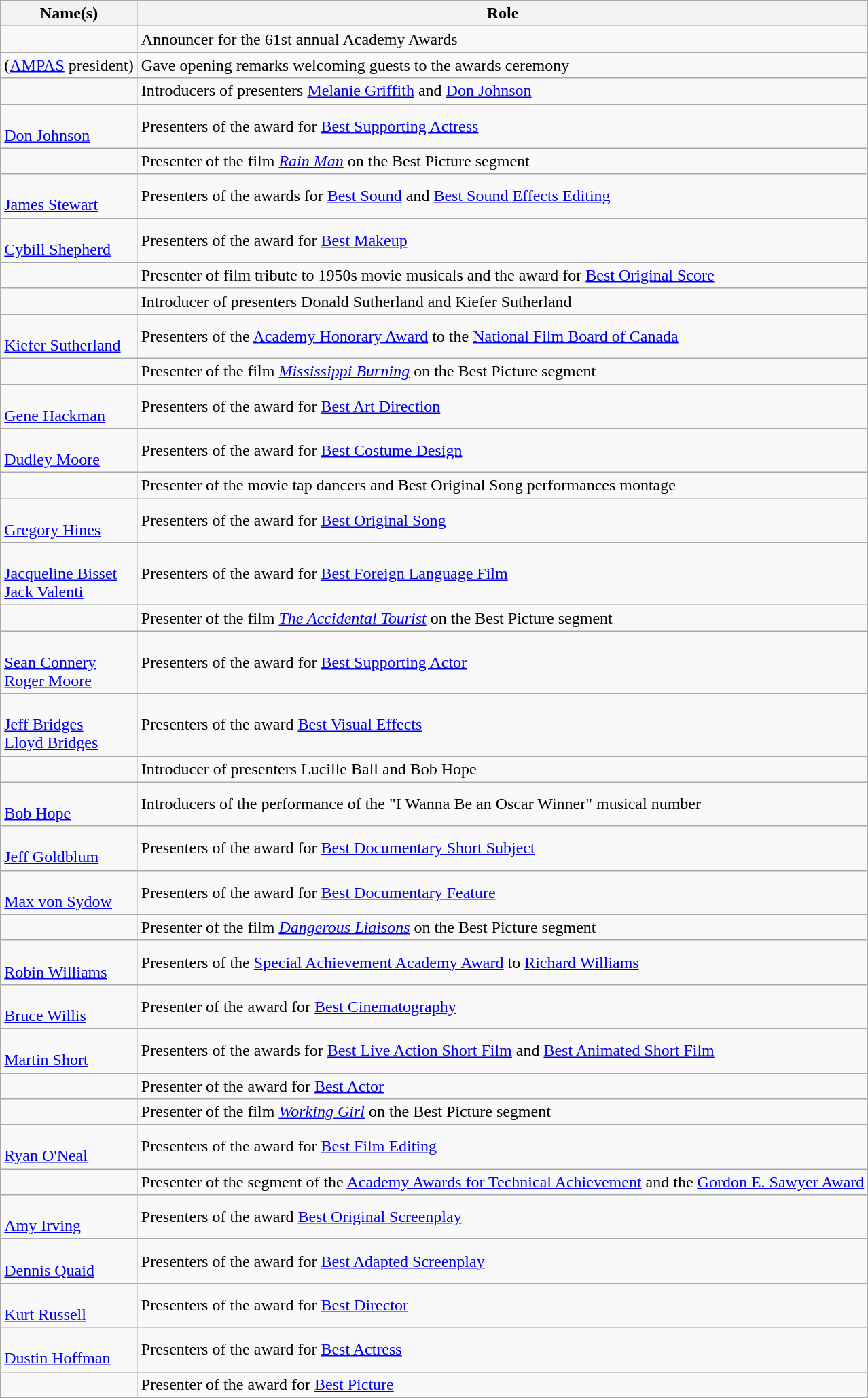<table class="wikitable sortable">
<tr>
<th>Name(s)</th>
<th>Role</th>
</tr>
<tr>
<td></td>
<td>Announcer for the 61st annual Academy Awards</td>
</tr>
<tr>
<td> (<a href='#'>AMPAS</a> president)</td>
<td>Gave opening remarks welcoming guests to the awards ceremony</td>
</tr>
<tr>
<td></td>
<td>Introducers of presenters <a href='#'>Melanie Griffith</a> and <a href='#'>Don Johnson</a></td>
</tr>
<tr>
<td><br><a href='#'>Don Johnson</a></td>
<td>Presenters of the award for <a href='#'>Best Supporting Actress</a></td>
</tr>
<tr>
<td></td>
<td>Presenter of the film <em><a href='#'>Rain Man</a></em> on the Best Picture segment</td>
</tr>
<tr>
<td><br><a href='#'>James Stewart</a></td>
<td>Presenters of the awards for <a href='#'>Best Sound</a> and <a href='#'>Best Sound Effects Editing</a></td>
</tr>
<tr>
<td><br><a href='#'>Cybill Shepherd</a></td>
<td>Presenters of the award for <a href='#'>Best Makeup</a></td>
</tr>
<tr>
<td></td>
<td>Presenter of film tribute to 1950s movie musicals and the award for <a href='#'>Best Original Score</a></td>
</tr>
<tr>
<td></td>
<td>Introducer of presenters Donald Sutherland and Kiefer Sutherland</td>
</tr>
<tr>
<td><br><a href='#'>Kiefer Sutherland</a></td>
<td>Presenters of the <a href='#'>Academy Honorary Award</a> to the <a href='#'>National Film Board of Canada</a></td>
</tr>
<tr>
<td></td>
<td>Presenter of the film <em><a href='#'>Mississippi Burning</a></em> on the Best Picture segment</td>
</tr>
<tr>
<td><br><a href='#'>Gene Hackman</a></td>
<td>Presenters of the award for <a href='#'>Best Art Direction</a></td>
</tr>
<tr>
<td><br><a href='#'>Dudley Moore</a></td>
<td>Presenters of the award for <a href='#'>Best Costume Design</a></td>
</tr>
<tr>
<td></td>
<td>Presenter of the movie tap dancers and Best Original Song performances montage</td>
</tr>
<tr>
<td><br><a href='#'>Gregory Hines</a></td>
<td>Presenters of the award for <a href='#'>Best Original Song</a></td>
</tr>
<tr>
<td><br><a href='#'>Jacqueline Bisset</a><br><a href='#'>Jack Valenti</a></td>
<td>Presenters of the award for <a href='#'>Best Foreign Language Film</a></td>
</tr>
<tr>
<td></td>
<td>Presenter of the film <em><a href='#'>The Accidental Tourist</a></em> on the Best Picture segment</td>
</tr>
<tr>
<td><br><a href='#'>Sean Connery</a><br><a href='#'>Roger Moore</a></td>
<td>Presenters of the award for <a href='#'>Best Supporting Actor</a></td>
</tr>
<tr>
<td><br><a href='#'>Jeff Bridges</a><br><a href='#'>Lloyd Bridges</a></td>
<td>Presenters of the award <a href='#'>Best Visual Effects</a></td>
</tr>
<tr>
<td></td>
<td>Introducer of presenters Lucille Ball and Bob Hope</td>
</tr>
<tr>
<td><br><a href='#'>Bob Hope</a></td>
<td>Introducers of the performance of the "I Wanna Be an Oscar Winner" musical number</td>
</tr>
<tr>
<td><br><a href='#'>Jeff Goldblum</a></td>
<td>Presenters of the award for <a href='#'>Best Documentary Short Subject</a></td>
</tr>
<tr>
<td><br><a href='#'>Max von Sydow</a></td>
<td>Presenters of the award for <a href='#'>Best Documentary Feature</a></td>
</tr>
<tr>
<td></td>
<td>Presenter of the film <em><a href='#'>Dangerous Liaisons</a></em> on the Best Picture segment</td>
</tr>
<tr>
<td><br><a href='#'>Robin Williams</a></td>
<td>Presenters of the <a href='#'>Special Achievement Academy Award</a> to <a href='#'>Richard Williams</a></td>
</tr>
<tr>
<td><br><a href='#'>Bruce Willis</a></td>
<td>Presenter of the award for <a href='#'>Best Cinematography</a></td>
</tr>
<tr>
<td><br><a href='#'>Martin Short</a></td>
<td>Presenters of the awards for <a href='#'>Best Live Action Short Film</a> and <a href='#'>Best Animated Short Film</a></td>
</tr>
<tr>
<td></td>
<td>Presenter of the award for <a href='#'>Best Actor</a></td>
</tr>
<tr>
<td></td>
<td>Presenter of the film <em><a href='#'>Working Girl</a></em> on the Best Picture segment</td>
</tr>
<tr>
<td><br><a href='#'>Ryan O'Neal</a></td>
<td>Presenters of the award for <a href='#'>Best Film Editing</a></td>
</tr>
<tr>
<td></td>
<td>Presenter of the segment of the <a href='#'>Academy Awards for Technical Achievement</a> and the <a href='#'>Gordon E. Sawyer Award</a></td>
</tr>
<tr>
<td><br><a href='#'>Amy Irving</a></td>
<td>Presenters of the award <a href='#'>Best Original Screenplay</a></td>
</tr>
<tr>
<td><br><a href='#'>Dennis Quaid</a></td>
<td>Presenters of the award for <a href='#'>Best Adapted Screenplay</a></td>
</tr>
<tr>
<td><br><a href='#'>Kurt Russell</a></td>
<td>Presenters of the award for <a href='#'>Best Director</a></td>
</tr>
<tr>
<td><br><a href='#'>Dustin Hoffman</a></td>
<td>Presenters of the award for <a href='#'>Best Actress</a></td>
</tr>
<tr>
<td></td>
<td>Presenter of the award for <a href='#'>Best Picture</a></td>
</tr>
</table>
